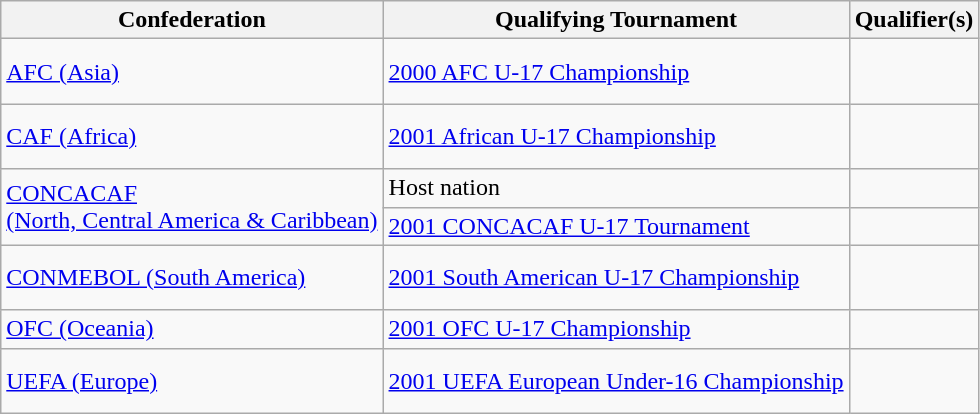<table class=wikitable>
<tr>
<th>Confederation</th>
<th>Qualifying Tournament</th>
<th>Qualifier(s)</th>
</tr>
<tr>
<td><a href='#'>AFC (Asia)</a></td>
<td><a href='#'>2000 AFC U-17 Championship</a></td>
<td><br><br></td>
</tr>
<tr>
<td><a href='#'>CAF (Africa)</a></td>
<td><a href='#'>2001 African U-17 Championship</a></td>
<td><br><br></td>
</tr>
<tr>
<td rowspan=2><a href='#'>CONCACAF<br>(North, Central America & Caribbean)</a></td>
<td>Host nation</td>
<td></td>
</tr>
<tr>
<td><a href='#'>2001 CONCACAF U-17 Tournament</a></td>
<td><br></td>
</tr>
<tr>
<td><a href='#'>CONMEBOL (South America)</a></td>
<td><a href='#'>2001 South American U-17 Championship</a></td>
<td><br><br></td>
</tr>
<tr>
<td><a href='#'>OFC (Oceania)</a></td>
<td><a href='#'>2001 OFC U-17 Championship</a></td>
<td></td>
</tr>
<tr>
<td><a href='#'>UEFA (Europe)</a></td>
<td><a href='#'>2001 UEFA European Under-16 Championship</a></td>
<td><br><br></td>
</tr>
</table>
